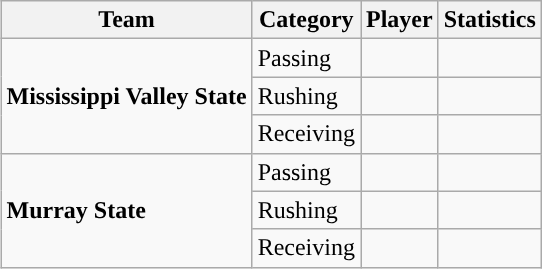<table class="wikitable" style="float: right;">
<tr>
<th>Team</th>
<th>Category</th>
<th>Player</th>
<th>Statistics</th>
</tr>
<tr>
<td rowspan=3><strong>Mississippi Valley State</strong></td>
<td>Passing</td>
<td></td>
<td></td>
</tr>
<tr>
<td>Rushing</td>
<td></td>
<td></td>
</tr>
<tr>
<td>Receiving</td>
<td></td>
<td></td>
</tr>
<tr>
<td rowspan=3><strong>Murray State</strong></td>
<td>Passing</td>
<td></td>
<td></td>
</tr>
<tr>
<td>Rushing</td>
<td></td>
<td></td>
</tr>
<tr>
<td>Receiving</td>
<td></td>
<td></td>
</tr>
</table>
